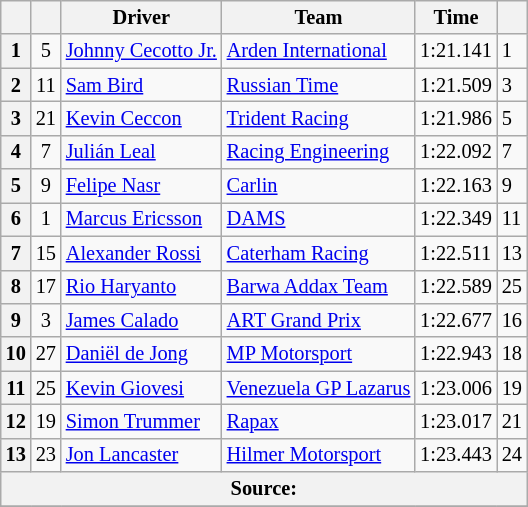<table class="wikitable" style="font-size:85%">
<tr>
<th scope="col"></th>
<th scope="col"></th>
<th scope="col">Driver</th>
<th scope="col">Team</th>
<th scope="col">Time</th>
<th scope="col"></th>
</tr>
<tr>
<th scope="row">1</th>
<td align="center">5</td>
<td data-sort-value="CECO"> <a href='#'>Johnny Cecotto Jr.</a></td>
<td><a href='#'>Arden International</a></td>
<td>1:21.141</td>
<td align="centre">1</td>
</tr>
<tr>
<th scope="row">2</th>
<td align="center">11</td>
<td data-sort-value="BIR"> <a href='#'>Sam Bird</a></td>
<td><a href='#'>Russian Time</a></td>
<td>1:21.509</td>
<td align="centre">3</td>
</tr>
<tr>
<th scope="row">3</th>
<td align="center">21</td>
<td data-sort-value="CECC"> <a href='#'>Kevin Ceccon</a></td>
<td><a href='#'>Trident Racing</a></td>
<td>1:21.986</td>
<td align="centre">5</td>
</tr>
<tr>
<th scope="row">4</th>
<td align="center">7</td>
<td data-sort-value="LEA"> <a href='#'>Julián Leal</a></td>
<td><a href='#'>Racing Engineering</a></td>
<td>1:22.092</td>
<td align="centre">7</td>
</tr>
<tr>
<th scope="row">5</th>
<td align="center">9</td>
<td data-sort-value="NAS"> <a href='#'>Felipe Nasr</a></td>
<td><a href='#'>Carlin</a></td>
<td>1:22.163</td>
<td align="centre">9</td>
</tr>
<tr>
<th scope="row">6</th>
<td align="center">1</td>
<td data-sort-value="ERI"> <a href='#'>Marcus Ericsson</a></td>
<td><a href='#'>DAMS</a></td>
<td>1:22.349</td>
<td align="centre">11</td>
</tr>
<tr>
<th scope="row">7</th>
<td align="center">15</td>
<td data-sort-value="ROS"> <a href='#'>Alexander Rossi</a></td>
<td><a href='#'>Caterham Racing</a></td>
<td>1:22.511</td>
<td align="centre">13</td>
</tr>
<tr>
<th scope="row">8</th>
<td align="center">17</td>
<td data-sort-value="HAR"> <a href='#'>Rio Haryanto</a></td>
<td><a href='#'>Barwa Addax Team</a></td>
<td>1:22.589</td>
<td align="centre">25</td>
</tr>
<tr>
<th scope="row">9</th>
<td align="center">3</td>
<td data-sort-value="CAL"> <a href='#'>James Calado</a></td>
<td><a href='#'>ART Grand Prix</a></td>
<td>1:22.677</td>
<td align="centre">16</td>
</tr>
<tr>
<th scope="row">10</th>
<td align="center">27</td>
<td data-sort-value="DEJ"> <a href='#'>Daniël de Jong</a></td>
<td><a href='#'>MP Motorsport</a></td>
<td>1:22.943</td>
<td align="centre">18</td>
</tr>
<tr>
<th scope="row">11</th>
<td align="center">25</td>
<td data-sort-value="GIO"> <a href='#'>Kevin Giovesi</a></td>
<td><a href='#'>Venezuela GP Lazarus</a></td>
<td>1:23.006</td>
<td align="centre">19</td>
</tr>
<tr>
<th scope="row">12</th>
<td align="center">19</td>
<td data-sort-value="TRU"> <a href='#'>Simon Trummer</a></td>
<td><a href='#'>Rapax</a></td>
<td>1:23.017</td>
<td align="centre">21</td>
</tr>
<tr>
<th scope="row">13</th>
<td align="center">23</td>
<td data-sort-value="LAN"> <a href='#'>Jon Lancaster</a></td>
<td><a href='#'>Hilmer Motorsport</a></td>
<td>1:23.443</td>
<td align="centre">24</td>
</tr>
<tr class="sortbottom">
<th colspan="6">Source:</th>
</tr>
<tr>
</tr>
</table>
